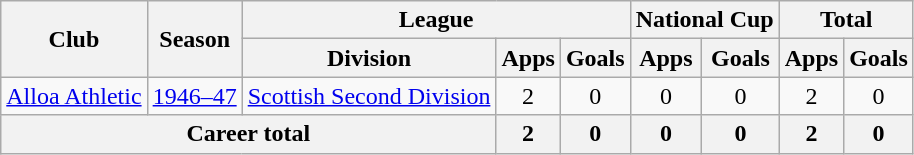<table class="wikitable" style="text-align: center;">
<tr>
<th rowspan="2">Club</th>
<th rowspan="2">Season</th>
<th colspan="3">League</th>
<th colspan="2">National Cup</th>
<th colspan="2">Total</th>
</tr>
<tr>
<th>Division</th>
<th>Apps</th>
<th>Goals</th>
<th>Apps</th>
<th>Goals</th>
<th>Apps</th>
<th>Goals</th>
</tr>
<tr>
<td><a href='#'>Alloa Athletic</a></td>
<td><a href='#'>1946–47</a></td>
<td><a href='#'>Scottish Second Division</a></td>
<td>2</td>
<td>0</td>
<td>0</td>
<td>0</td>
<td>2</td>
<td>0</td>
</tr>
<tr>
<th colspan="3">Career total</th>
<th>2</th>
<th>0</th>
<th>0</th>
<th>0</th>
<th>2</th>
<th>0</th>
</tr>
</table>
